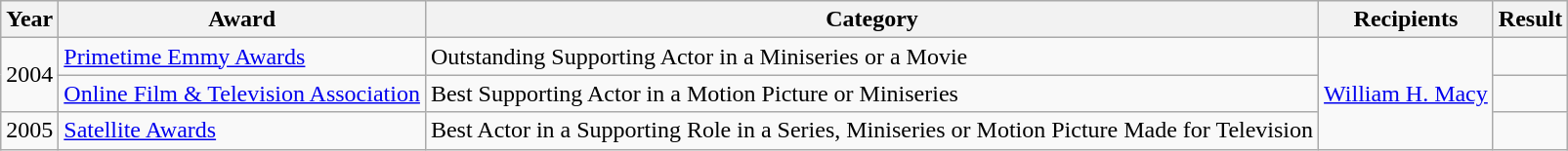<table class="wikitable">
<tr>
<th>Year</th>
<th>Award</th>
<th>Category</th>
<th>Recipients</th>
<th>Result</th>
</tr>
<tr>
<td rowspan="2">2004</td>
<td><a href='#'>Primetime Emmy Awards</a></td>
<td>Outstanding Supporting Actor in a Miniseries or a Movie</td>
<td rowspan="3"><a href='#'>William H. Macy</a></td>
<td></td>
</tr>
<tr>
<td><a href='#'>Online Film & Television Association</a></td>
<td>Best Supporting Actor in a Motion Picture or Miniseries</td>
<td></td>
</tr>
<tr>
<td>2005</td>
<td><a href='#'>Satellite Awards</a></td>
<td>Best Actor in a Supporting Role in a Series, Miniseries or Motion Picture Made for Television</td>
<td></td>
</tr>
</table>
